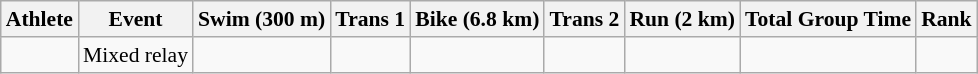<table class="wikitable" style="font-size:90%">
<tr>
<th>Athlete</th>
<th>Event</th>
<th>Swim (300 m)</th>
<th>Trans 1</th>
<th>Bike (6.8 km)</th>
<th>Trans 2</th>
<th>Run (2 km)</th>
<th>Total Group Time</th>
<th>Rank</th>
</tr>
<tr align=center>
<td align=left></td>
<td align=left>Mixed relay</td>
<td></td>
<td></td>
<td></td>
<td></td>
<td></td>
<td></td>
<td></td>
</tr>
</table>
